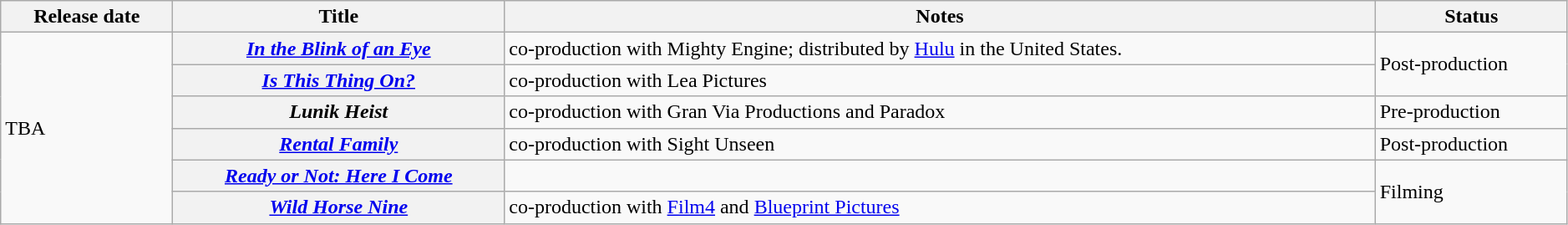<table class="wikitable plainrowheaders sortable" style="width:99%;">
<tr>
<th scope="col" style="width:130px;">Release date</th>
<th scope="col">Title</th>
<th scope="col" class="unsortable">Notes</th>
<th>Status</th>
</tr>
<tr>
<td rowspan="6">TBA</td>
<th scope="row"><em><a href='#'>In the Blink of an Eye</a></em> </th>
<td>co-production with Mighty Engine; distributed by <a href='#'>Hulu</a> in the United States.</td>
<td rowspan="2">Post-production</td>
</tr>
<tr>
<th scope="row"><em><a href='#'>Is This Thing On?</a></em></th>
<td>co-production with Lea Pictures</td>
</tr>
<tr>
<th scope="row"><em>Lunik Heist</em></th>
<td>co-production with Gran Via Productions and Paradox</td>
<td>Pre-production</td>
</tr>
<tr>
<th scope="row"><em><a href='#'>Rental Family</a></em></th>
<td>co-production with Sight Unseen</td>
<td>Post-production</td>
</tr>
<tr>
<th scope="row"><em><a href='#'>Ready or Not: Here I Come</a> </em></th>
<td></td>
<td rowspan="2">Filming</td>
</tr>
<tr>
<th scope="row"><em><a href='#'>Wild Horse Nine</a></em></th>
<td>co-production with <a href='#'>Film4</a> and <a href='#'>Blueprint Pictures</a></td>
</tr>
</table>
